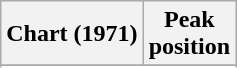<table class="wikitable plainrowheaders sortable" style="text-align:left;">
<tr>
<th>Chart (1971)</th>
<th>Peak<br>position</th>
</tr>
<tr>
</tr>
<tr>
</tr>
</table>
